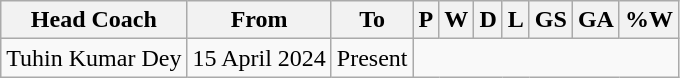<table class="wikitable sortable" style="text-align: center">
<tr>
<th>Head Coach</th>
<th class="unsortable">From</th>
<th class="unsortable">To</th>
<th abbr="3">P</th>
<th abbr="1">W</th>
<th abbr="1">D</th>
<th abbr="1">L</th>
<th abbr="4">GS</th>
<th abbr="6">GA</th>
<th abbr="50">%W</th>
</tr>
<tr>
<td align="left"> Tuhin Kumar Dey</td>
<td align="left">15 April 2024</td>
<td align="left">Present<br></td>
</tr>
</table>
